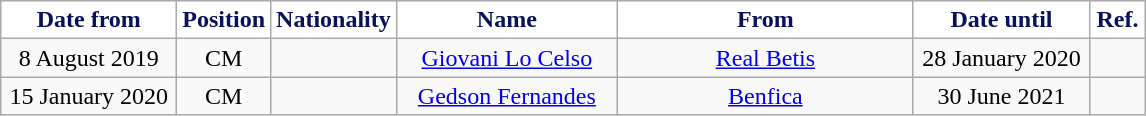<table class="wikitable" style="text-align:center">
<tr>
<th style="background:#FFFFFF; color:#081159; width:110px;">Date from</th>
<th style="background:#FFFFFF; color:#081159; width:50px;">Position</th>
<th style="background:#FFFFFF; color:#081159; width:50px;">Nationality</th>
<th style="background:#FFFFFF; color:#081159; width:140px;">Name</th>
<th style="background:#FFFFFF; color:#081159; width:190px;">From</th>
<th style="background:#FFFFFF; color:#081159; width:110px;">Date until</th>
<th style="background:#FFFFFF; color:#081159; width:30px;">Ref.</th>
</tr>
<tr>
<td>8 August 2019</td>
<td>CM</td>
<td></td>
<td><a href='#'>Giovani Lo Celso</a></td>
<td> <a href='#'>Real Betis</a></td>
<td>28 January 2020</td>
<td></td>
</tr>
<tr>
<td>15 January 2020</td>
<td>CM</td>
<td></td>
<td><a href='#'>Gedson Fernandes</a></td>
<td> <a href='#'>Benfica</a></td>
<td>30 June 2021</td>
<td></td>
</tr>
</table>
